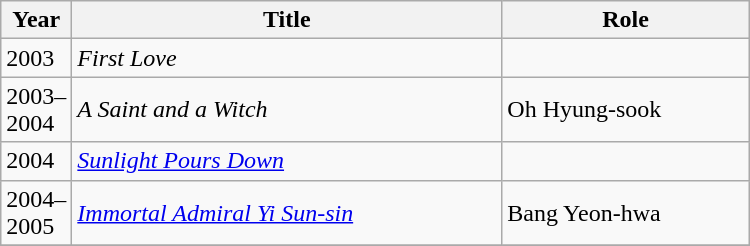<table class="wikitable" style="width:500px">
<tr>
<th width=10>Year</th>
<th>Title</th>
<th>Role</th>
</tr>
<tr>
<td>2003</td>
<td><em>First Love</em></td>
<td></td>
</tr>
<tr>
<td>2003–2004</td>
<td><em>A Saint and a Witch</em></td>
<td>Oh Hyung-sook</td>
</tr>
<tr>
<td>2004</td>
<td><em><a href='#'>Sunlight Pours Down</a></em></td>
<td Lee Soo-ah></td>
</tr>
<tr>
<td>2004–2005</td>
<td><em><a href='#'>Immortal Admiral Yi Sun-sin</a></em></td>
<td>Bang Yeon-hwa</td>
</tr>
<tr>
</tr>
</table>
